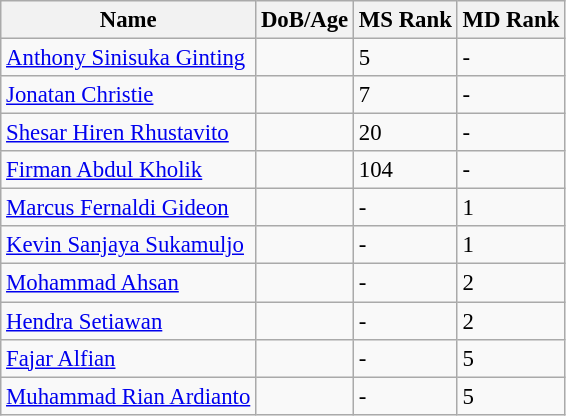<table class="wikitable" style="text-align: left; font-size:95%;">
<tr>
<th>Name</th>
<th>DoB/Age</th>
<th>MS Rank</th>
<th>MD Rank</th>
</tr>
<tr>
<td><a href='#'>Anthony Sinisuka Ginting</a></td>
<td></td>
<td>5</td>
<td>-</td>
</tr>
<tr>
<td><a href='#'>Jonatan Christie</a></td>
<td></td>
<td>7</td>
<td>-</td>
</tr>
<tr>
<td><a href='#'>Shesar Hiren Rhustavito</a></td>
<td></td>
<td>20</td>
<td>-</td>
</tr>
<tr>
<td><a href='#'>Firman Abdul Kholik</a></td>
<td></td>
<td>104</td>
<td>-</td>
</tr>
<tr>
<td><a href='#'>Marcus Fernaldi Gideon</a></td>
<td></td>
<td>-</td>
<td>1</td>
</tr>
<tr>
<td><a href='#'>Kevin Sanjaya Sukamuljo</a></td>
<td></td>
<td>-</td>
<td>1</td>
</tr>
<tr>
<td><a href='#'>Mohammad Ahsan</a></td>
<td></td>
<td>-</td>
<td>2</td>
</tr>
<tr>
<td><a href='#'>Hendra Setiawan</a></td>
<td></td>
<td>-</td>
<td>2</td>
</tr>
<tr>
<td><a href='#'>Fajar Alfian</a></td>
<td></td>
<td>-</td>
<td>5</td>
</tr>
<tr>
<td><a href='#'>Muhammad Rian Ardianto</a></td>
<td></td>
<td>-</td>
<td>5</td>
</tr>
</table>
